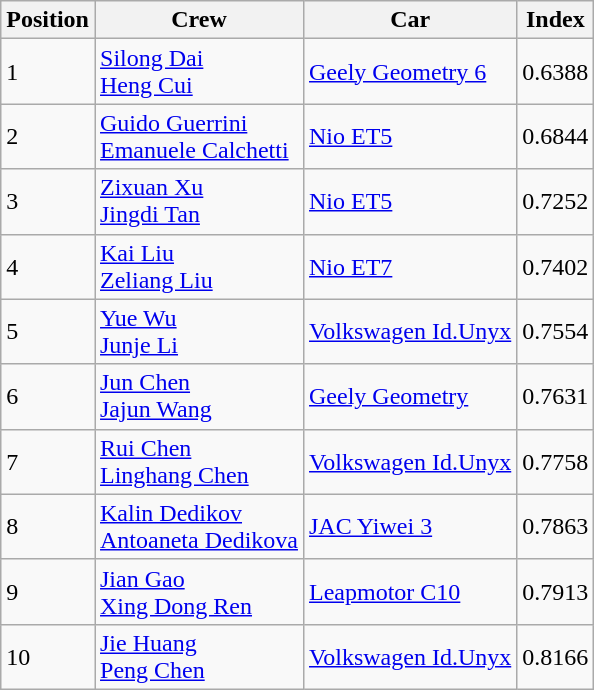<table class="wikitable">
<tr>
<th>Position</th>
<th>Crew</th>
<th>Car</th>
<th>Index</th>
</tr>
<tr>
<td>1</td>
<td> <a href='#'>Silong Dai</a><br> <a href='#'>Heng Cui</a></td>
<td><a href='#'>Geely Geometry 6</a></td>
<td>0.6388</td>
</tr>
<tr>
<td>2</td>
<td> <a href='#'>Guido Guerrini</a><br> <a href='#'>Emanuele Calchetti</a></td>
<td><a href='#'>Nio ET5</a></td>
<td>0.6844</td>
</tr>
<tr>
<td>3</td>
<td> <a href='#'>Zixuan Xu</a><br> <a href='#'>Jingdi Tan</a></td>
<td><a href='#'>Nio ET5</a></td>
<td>0.7252</td>
</tr>
<tr>
<td>4</td>
<td> <a href='#'>Kai Liu</a><br> <a href='#'>Zeliang Liu</a></td>
<td><a href='#'>Nio ET7</a></td>
<td>0.7402</td>
</tr>
<tr>
<td>5</td>
<td> <a href='#'>Yue Wu</a><br> <a href='#'>Junje Li</a></td>
<td><a href='#'>Volkswagen Id.Unyx</a></td>
<td>0.7554</td>
</tr>
<tr>
<td>6</td>
<td> <a href='#'>Jun Chen</a><br> <a href='#'>Jajun Wang</a></td>
<td><a href='#'>Geely Geometry</a></td>
<td>0.7631</td>
</tr>
<tr>
<td>7</td>
<td> <a href='#'>Rui Chen</a><br> <a href='#'>Linghang Chen</a></td>
<td><a href='#'>Volkswagen Id.Unyx</a></td>
<td>0.7758</td>
</tr>
<tr>
<td>8</td>
<td> <a href='#'>Kalin Dedikov</a><br> <a href='#'>Antoaneta Dedikova</a></td>
<td><a href='#'>JAC Yiwei 3</a></td>
<td>0.7863</td>
</tr>
<tr>
<td>9</td>
<td> <a href='#'>Jian Gao</a><br> <a href='#'>Xing Dong Ren</a></td>
<td><a href='#'>Leapmotor C10</a></td>
<td>0.7913</td>
</tr>
<tr>
<td>10</td>
<td> <a href='#'>Jie Huang</a><br> <a href='#'>Peng Chen</a></td>
<td><a href='#'>Volkswagen Id.Unyx</a></td>
<td>0.8166</td>
</tr>
</table>
